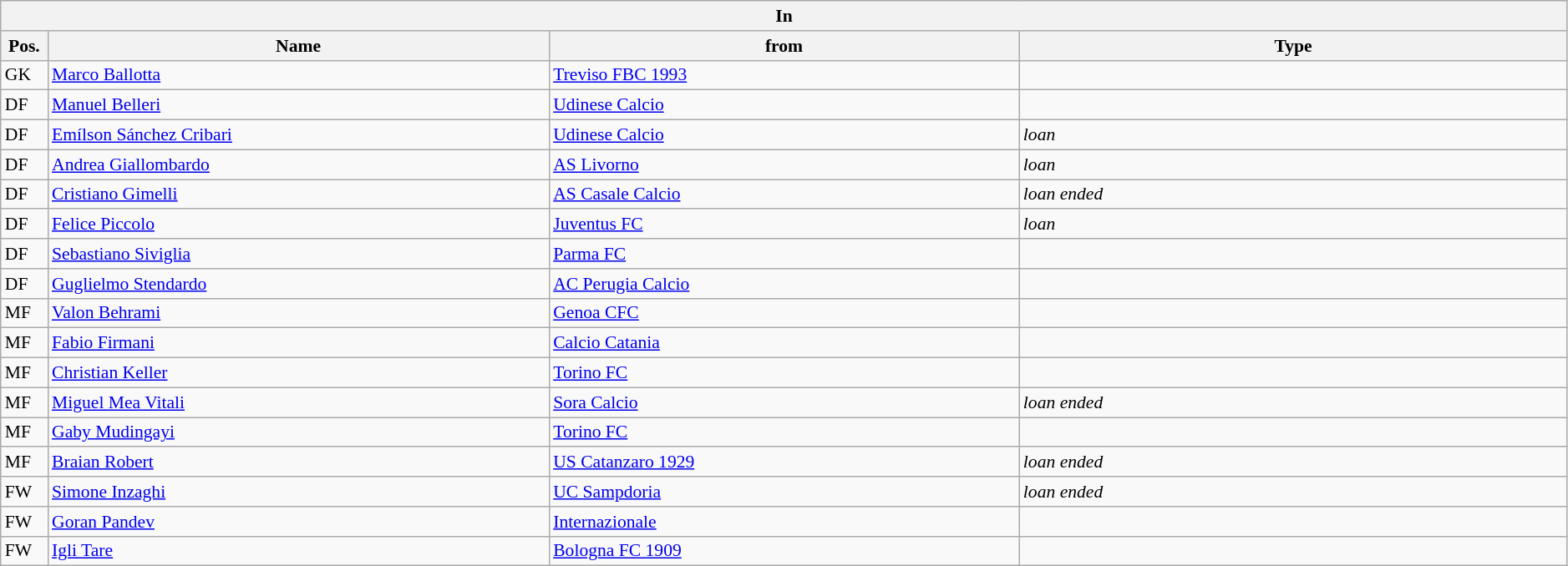<table class="wikitable" style="font-size:90%;width:99%;">
<tr>
<th colspan="4">In</th>
</tr>
<tr>
<th width=3%>Pos.</th>
<th width=32%>Name</th>
<th width=30%>from</th>
<th width=35%>Type</th>
</tr>
<tr>
<td>GK</td>
<td><a href='#'>Marco Ballotta</a></td>
<td><a href='#'>Treviso FBC 1993</a></td>
<td></td>
</tr>
<tr>
<td>DF</td>
<td><a href='#'>Manuel Belleri</a></td>
<td><a href='#'>Udinese Calcio</a></td>
<td></td>
</tr>
<tr>
<td>DF</td>
<td><a href='#'>Emílson Sánchez Cribari</a></td>
<td><a href='#'>Udinese Calcio</a></td>
<td><em>loan</em></td>
</tr>
<tr>
<td>DF</td>
<td><a href='#'>Andrea Giallombardo</a></td>
<td><a href='#'>AS Livorno</a></td>
<td><em>loan</em></td>
</tr>
<tr>
<td>DF</td>
<td><a href='#'>Cristiano Gimelli</a></td>
<td><a href='#'>AS Casale Calcio</a></td>
<td><em>loan ended</em></td>
</tr>
<tr>
<td>DF</td>
<td><a href='#'>Felice Piccolo</a></td>
<td><a href='#'>Juventus FC</a></td>
<td><em>loan</em></td>
</tr>
<tr>
<td>DF</td>
<td><a href='#'>Sebastiano Siviglia</a></td>
<td><a href='#'>Parma FC</a></td>
<td></td>
</tr>
<tr>
<td>DF</td>
<td><a href='#'>Guglielmo Stendardo</a></td>
<td><a href='#'>AC Perugia Calcio</a></td>
<td></td>
</tr>
<tr>
<td>MF</td>
<td><a href='#'>Valon Behrami</a></td>
<td><a href='#'>Genoa CFC</a></td>
<td></td>
</tr>
<tr>
<td>MF</td>
<td><a href='#'>Fabio Firmani</a></td>
<td><a href='#'>Calcio Catania</a></td>
<td></td>
</tr>
<tr>
<td>MF</td>
<td><a href='#'>Christian Keller</a></td>
<td><a href='#'>Torino FC</a></td>
<td></td>
</tr>
<tr>
<td>MF</td>
<td><a href='#'>Miguel Mea Vitali</a></td>
<td><a href='#'>Sora Calcio</a></td>
<td><em>loan ended</em></td>
</tr>
<tr>
<td>MF</td>
<td><a href='#'>Gaby Mudingayi</a></td>
<td><a href='#'>Torino FC</a></td>
<td></td>
</tr>
<tr>
<td>MF</td>
<td><a href='#'>Braian Robert</a></td>
<td><a href='#'>US Catanzaro 1929</a></td>
<td><em>loan ended</em></td>
</tr>
<tr>
<td>FW</td>
<td><a href='#'>Simone Inzaghi</a></td>
<td><a href='#'>UC Sampdoria</a></td>
<td><em>loan ended</em></td>
</tr>
<tr>
<td>FW</td>
<td><a href='#'>Goran Pandev</a></td>
<td><a href='#'>Internazionale</a></td>
<td></td>
</tr>
<tr>
<td>FW</td>
<td><a href='#'>Igli Tare</a></td>
<td><a href='#'>Bologna FC 1909</a></td>
<td></td>
</tr>
</table>
